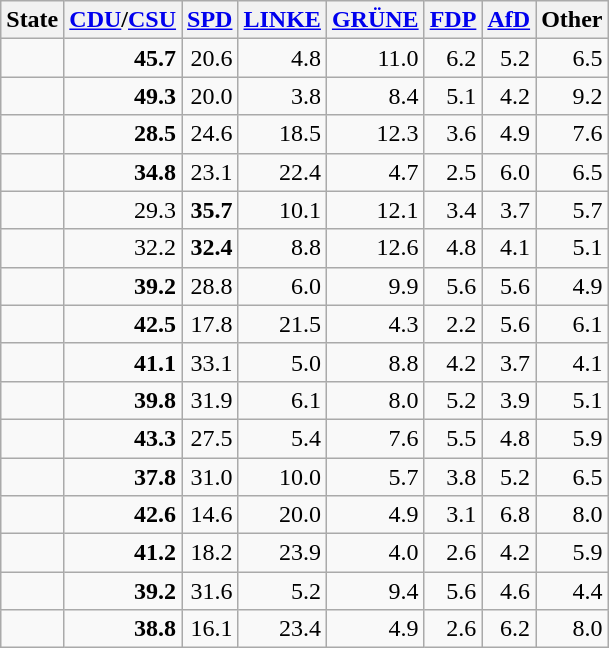<table class="wikitable sortable" style="text-align:right">
<tr>
<th>State</th>
<th><a href='#'>CDU</a>/<a href='#'>CSU</a></th>
<th><a href='#'>SPD</a></th>
<th><a href='#'>LINKE</a></th>
<th><a href='#'>GRÜNE</a></th>
<th><a href='#'>FDP</a></th>
<th><a href='#'>AfD</a></th>
<th>Other</th>
</tr>
<tr>
<td align="left"></td>
<td><strong>45.7</strong></td>
<td>20.6</td>
<td>4.8</td>
<td>11.0</td>
<td>6.2</td>
<td>5.2</td>
<td>6.5</td>
</tr>
<tr>
<td align="left"></td>
<td><strong>49.3</strong></td>
<td>20.0</td>
<td>3.8</td>
<td>8.4</td>
<td>5.1</td>
<td>4.2</td>
<td>9.2</td>
</tr>
<tr>
<td align="left"></td>
<td><strong>28.5</strong></td>
<td>24.6</td>
<td>18.5</td>
<td>12.3</td>
<td>3.6</td>
<td>4.9</td>
<td>7.6</td>
</tr>
<tr>
<td align="left"></td>
<td><strong>34.8</strong></td>
<td>23.1</td>
<td>22.4</td>
<td>4.7</td>
<td>2.5</td>
<td>6.0</td>
<td>6.5</td>
</tr>
<tr>
<td align="left"></td>
<td>29.3</td>
<td><strong>35.7</strong></td>
<td>10.1</td>
<td>12.1</td>
<td>3.4</td>
<td>3.7</td>
<td>5.7</td>
</tr>
<tr>
<td align="left"></td>
<td>32.2</td>
<td><strong>32.4</strong></td>
<td>8.8</td>
<td>12.6</td>
<td>4.8</td>
<td>4.1</td>
<td>5.1</td>
</tr>
<tr>
<td align="left"></td>
<td><strong>39.2</strong></td>
<td>28.8</td>
<td>6.0</td>
<td>9.9</td>
<td>5.6</td>
<td>5.6</td>
<td>4.9</td>
</tr>
<tr>
<td align="left"></td>
<td><strong>42.5</strong></td>
<td>17.8</td>
<td>21.5</td>
<td>4.3</td>
<td>2.2</td>
<td>5.6</td>
<td>6.1</td>
</tr>
<tr>
<td align="left"></td>
<td><strong>41.1</strong></td>
<td>33.1</td>
<td>5.0</td>
<td>8.8</td>
<td>4.2</td>
<td>3.7</td>
<td>4.1</td>
</tr>
<tr>
<td align="left"></td>
<td><strong>39.8</strong></td>
<td>31.9</td>
<td>6.1</td>
<td>8.0</td>
<td>5.2</td>
<td>3.9</td>
<td>5.1</td>
</tr>
<tr>
<td align="left"></td>
<td><strong>43.3</strong></td>
<td>27.5</td>
<td>5.4</td>
<td>7.6</td>
<td>5.5</td>
<td>4.8</td>
<td>5.9</td>
</tr>
<tr>
<td align="left"></td>
<td><strong>37.8</strong></td>
<td>31.0</td>
<td>10.0</td>
<td>5.7</td>
<td>3.8</td>
<td>5.2</td>
<td>6.5</td>
</tr>
<tr>
<td align="left"></td>
<td><strong>42.6</strong></td>
<td>14.6</td>
<td>20.0</td>
<td>4.9</td>
<td>3.1</td>
<td>6.8</td>
<td>8.0</td>
</tr>
<tr>
<td align="left"></td>
<td><strong>41.2</strong></td>
<td>18.2</td>
<td>23.9</td>
<td>4.0</td>
<td>2.6</td>
<td>4.2</td>
<td>5.9</td>
</tr>
<tr>
<td align="left"></td>
<td><strong>39.2</strong></td>
<td>31.6</td>
<td>5.2</td>
<td>9.4</td>
<td>5.6</td>
<td>4.6</td>
<td>4.4</td>
</tr>
<tr>
<td align="left"></td>
<td><strong>38.8</strong></td>
<td>16.1</td>
<td>23.4</td>
<td>4.9</td>
<td>2.6</td>
<td>6.2</td>
<td>8.0</td>
</tr>
</table>
